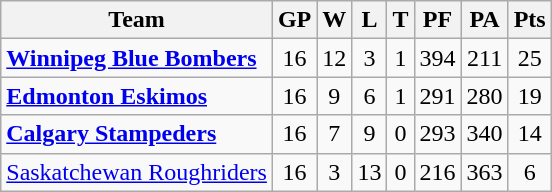<table class="wikitable">
<tr>
<th>Team</th>
<th>GP</th>
<th>W</th>
<th>L</th>
<th>T</th>
<th>PF</th>
<th>PA</th>
<th>Pts</th>
</tr>
<tr align="center">
<td align="left"><strong><a href='#'>Winnipeg Blue Bombers</a></strong></td>
<td>16</td>
<td>12</td>
<td>3</td>
<td>1</td>
<td>394</td>
<td>211</td>
<td>25</td>
</tr>
<tr align="center">
<td align="left"><strong><a href='#'>Edmonton Eskimos</a></strong></td>
<td>16</td>
<td>9</td>
<td>6</td>
<td>1</td>
<td>291</td>
<td>280</td>
<td>19</td>
</tr>
<tr align="center">
<td align="left"><strong><a href='#'>Calgary Stampeders</a></strong></td>
<td>16</td>
<td>7</td>
<td>9</td>
<td>0</td>
<td>293</td>
<td>340</td>
<td>14</td>
</tr>
<tr align="center">
<td align="left"><a href='#'>Saskatchewan Roughriders</a></td>
<td>16</td>
<td>3</td>
<td>13</td>
<td>0</td>
<td>216</td>
<td>363</td>
<td>6</td>
</tr>
</table>
